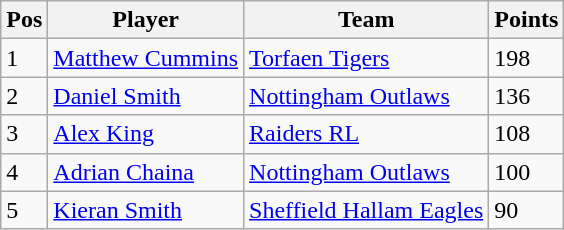<table class="wikitable">
<tr>
<th>Pos</th>
<th>Player</th>
<th>Team</th>
<th>Points</th>
</tr>
<tr>
<td>1</td>
<td><a href='#'>Matthew Cummins</a></td>
<td><a href='#'>Torfaen Tigers</a></td>
<td>198</td>
</tr>
<tr>
<td>2</td>
<td><a href='#'>Daniel Smith</a></td>
<td><a href='#'>Nottingham Outlaws</a></td>
<td>136</td>
</tr>
<tr>
<td>3</td>
<td><a href='#'>Alex King</a></td>
<td><a href='#'>Raiders RL</a></td>
<td>108</td>
</tr>
<tr>
<td>4</td>
<td><a href='#'>Adrian Chaina</a></td>
<td><a href='#'>Nottingham Outlaws</a></td>
<td>100</td>
</tr>
<tr>
<td>5</td>
<td><a href='#'>Kieran Smith</a></td>
<td><a href='#'>Sheffield Hallam Eagles</a></td>
<td>90</td>
</tr>
</table>
